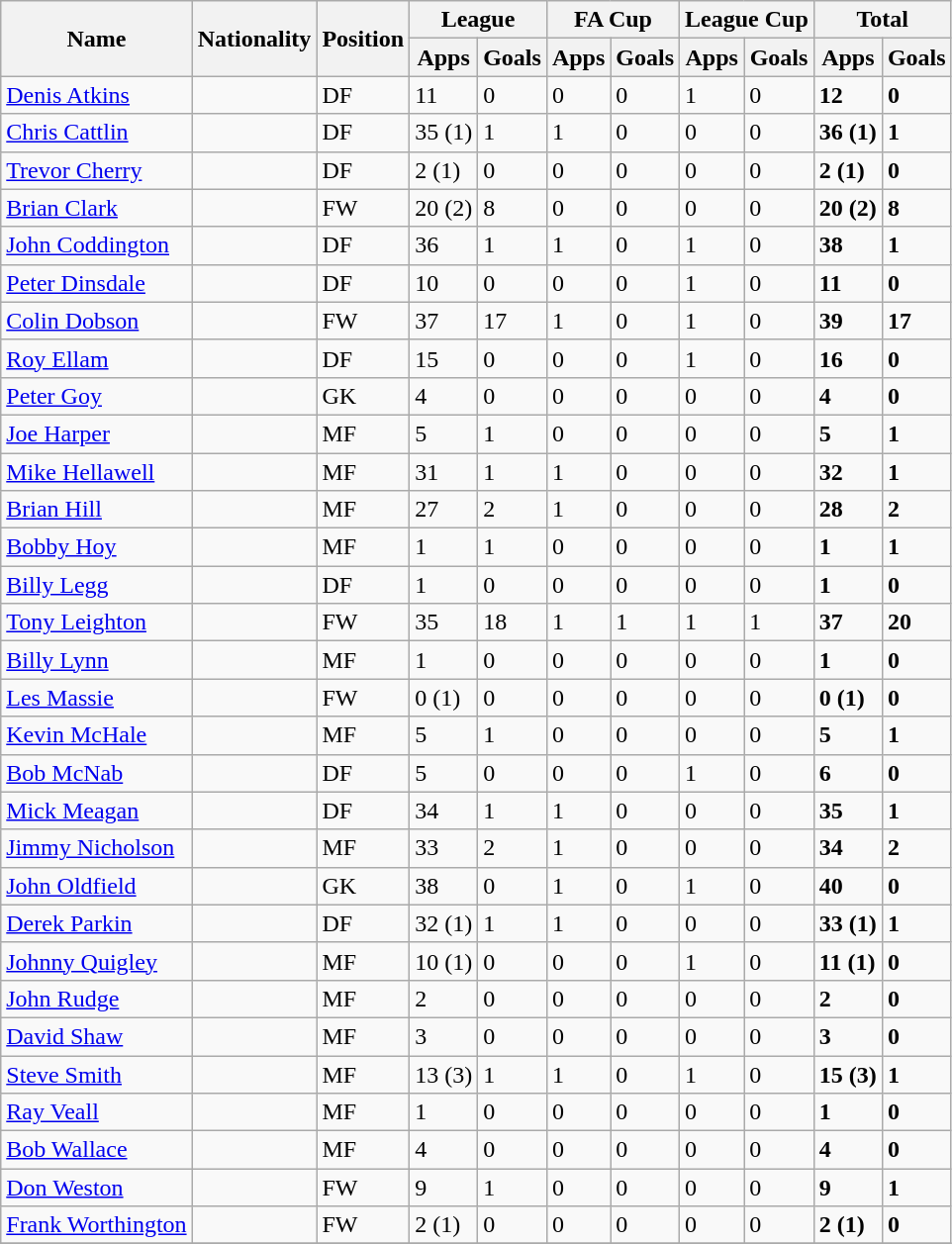<table class="wikitable sortable">
<tr>
<th scope=col rowspan=2>Name</th>
<th scope=col rowspan=2>Nationality</th>
<th scope=col rowspan=2>Position</th>
<th scope=col colspan=2>League</th>
<th scope=col colspan=2>FA Cup</th>
<th scope=col colspan=2>League Cup</th>
<th scope=col colspan=2>Total</th>
</tr>
<tr>
<th>Apps</th>
<th>Goals</th>
<th>Apps</th>
<th>Goals</th>
<th>Apps</th>
<th>Goals</th>
<th>Apps</th>
<th>Goals</th>
</tr>
<tr>
<td><a href='#'>Denis Atkins</a></td>
<td></td>
<td>DF</td>
<td>11</td>
<td>0</td>
<td>0</td>
<td>0</td>
<td>1</td>
<td>0</td>
<td><strong>12</strong></td>
<td><strong>0</strong></td>
</tr>
<tr>
<td><a href='#'>Chris Cattlin</a></td>
<td></td>
<td>DF</td>
<td>35 (1)</td>
<td>1</td>
<td>1</td>
<td>0</td>
<td>0</td>
<td>0</td>
<td><strong>36 (1)</strong></td>
<td><strong>1</strong></td>
</tr>
<tr>
<td><a href='#'>Trevor Cherry</a></td>
<td></td>
<td>DF</td>
<td>2 (1)</td>
<td>0</td>
<td>0</td>
<td>0</td>
<td>0</td>
<td>0</td>
<td><strong>2 (1)</strong></td>
<td><strong>0</strong></td>
</tr>
<tr>
<td><a href='#'>Brian Clark</a></td>
<td></td>
<td>FW</td>
<td>20 (2)</td>
<td>8</td>
<td>0</td>
<td>0</td>
<td>0</td>
<td>0</td>
<td><strong>20 (2)</strong></td>
<td><strong>8</strong></td>
</tr>
<tr>
<td><a href='#'>John Coddington</a></td>
<td></td>
<td>DF</td>
<td>36</td>
<td>1</td>
<td>1</td>
<td>0</td>
<td>1</td>
<td>0</td>
<td><strong>38</strong></td>
<td><strong>1</strong></td>
</tr>
<tr>
<td><a href='#'>Peter Dinsdale</a></td>
<td></td>
<td>DF</td>
<td>10</td>
<td>0</td>
<td>0</td>
<td>0</td>
<td>1</td>
<td>0</td>
<td><strong>11</strong></td>
<td><strong>0</strong></td>
</tr>
<tr>
<td><a href='#'>Colin Dobson</a></td>
<td></td>
<td>FW</td>
<td>37</td>
<td>17</td>
<td>1</td>
<td>0</td>
<td>1</td>
<td>0</td>
<td><strong>39</strong></td>
<td><strong>17</strong></td>
</tr>
<tr>
<td><a href='#'>Roy Ellam</a></td>
<td></td>
<td>DF</td>
<td>15</td>
<td>0</td>
<td>0</td>
<td>0</td>
<td>1</td>
<td>0</td>
<td><strong>16</strong></td>
<td><strong>0</strong></td>
</tr>
<tr>
<td><a href='#'>Peter Goy</a></td>
<td></td>
<td>GK</td>
<td>4</td>
<td>0</td>
<td>0</td>
<td>0</td>
<td>0</td>
<td>0</td>
<td><strong>4</strong></td>
<td><strong>0</strong></td>
</tr>
<tr>
<td><a href='#'>Joe Harper</a></td>
<td></td>
<td>MF</td>
<td>5</td>
<td>1</td>
<td>0</td>
<td>0</td>
<td>0</td>
<td>0</td>
<td><strong>5</strong></td>
<td><strong>1</strong></td>
</tr>
<tr>
<td><a href='#'>Mike Hellawell</a></td>
<td></td>
<td>MF</td>
<td>31</td>
<td>1</td>
<td>1</td>
<td>0</td>
<td>0</td>
<td>0</td>
<td><strong>32</strong></td>
<td><strong>1</strong></td>
</tr>
<tr>
<td><a href='#'>Brian Hill</a></td>
<td></td>
<td>MF</td>
<td>27</td>
<td>2</td>
<td>1</td>
<td>0</td>
<td>0</td>
<td>0</td>
<td><strong>28</strong></td>
<td><strong>2</strong></td>
</tr>
<tr>
<td><a href='#'>Bobby Hoy</a></td>
<td></td>
<td>MF</td>
<td>1</td>
<td>1</td>
<td>0</td>
<td>0</td>
<td>0</td>
<td>0</td>
<td><strong>1</strong></td>
<td><strong>1</strong></td>
</tr>
<tr>
<td><a href='#'>Billy Legg</a></td>
<td></td>
<td>DF</td>
<td>1</td>
<td>0</td>
<td>0</td>
<td>0</td>
<td>0</td>
<td>0</td>
<td><strong>1</strong></td>
<td><strong>0</strong></td>
</tr>
<tr>
<td><a href='#'>Tony Leighton</a></td>
<td></td>
<td>FW</td>
<td>35</td>
<td>18</td>
<td>1</td>
<td>1</td>
<td>1</td>
<td>1</td>
<td><strong>37</strong></td>
<td><strong>20</strong></td>
</tr>
<tr>
<td><a href='#'>Billy Lynn</a></td>
<td></td>
<td>MF</td>
<td>1</td>
<td>0</td>
<td>0</td>
<td>0</td>
<td>0</td>
<td>0</td>
<td><strong>1</strong></td>
<td><strong>0</strong></td>
</tr>
<tr>
<td><a href='#'>Les Massie</a></td>
<td></td>
<td>FW</td>
<td>0 (1)</td>
<td>0</td>
<td>0</td>
<td>0</td>
<td>0</td>
<td>0</td>
<td><strong>0 (1)</strong></td>
<td><strong>0</strong></td>
</tr>
<tr>
<td><a href='#'>Kevin McHale</a></td>
<td></td>
<td>MF</td>
<td>5</td>
<td>1</td>
<td>0</td>
<td>0</td>
<td>0</td>
<td>0</td>
<td><strong>5</strong></td>
<td><strong>1</strong></td>
</tr>
<tr>
<td><a href='#'>Bob McNab</a></td>
<td></td>
<td>DF</td>
<td>5</td>
<td>0</td>
<td>0</td>
<td>0</td>
<td>1</td>
<td>0</td>
<td><strong>6</strong></td>
<td><strong>0</strong></td>
</tr>
<tr>
<td><a href='#'>Mick Meagan</a></td>
<td></td>
<td>DF</td>
<td>34</td>
<td>1</td>
<td>1</td>
<td>0</td>
<td>0</td>
<td>0</td>
<td><strong>35</strong></td>
<td><strong>1</strong></td>
</tr>
<tr>
<td><a href='#'>Jimmy Nicholson</a></td>
<td></td>
<td>MF</td>
<td>33</td>
<td>2</td>
<td>1</td>
<td>0</td>
<td>0</td>
<td>0</td>
<td><strong>34</strong></td>
<td><strong>2</strong></td>
</tr>
<tr>
<td><a href='#'>John Oldfield</a></td>
<td></td>
<td>GK</td>
<td>38</td>
<td>0</td>
<td>1</td>
<td>0</td>
<td>1</td>
<td>0</td>
<td><strong>40</strong></td>
<td><strong>0</strong></td>
</tr>
<tr>
<td><a href='#'>Derek Parkin</a></td>
<td></td>
<td>DF</td>
<td>32 (1)</td>
<td>1</td>
<td>1</td>
<td>0</td>
<td>0</td>
<td>0</td>
<td><strong>33 (1)</strong></td>
<td><strong>1</strong></td>
</tr>
<tr>
<td><a href='#'>Johnny Quigley</a></td>
<td></td>
<td>MF</td>
<td>10 (1)</td>
<td>0</td>
<td>0</td>
<td>0</td>
<td>1</td>
<td>0</td>
<td><strong>11 (1)</strong></td>
<td><strong>0</strong></td>
</tr>
<tr>
<td><a href='#'>John Rudge</a></td>
<td></td>
<td>MF</td>
<td>2</td>
<td>0</td>
<td>0</td>
<td>0</td>
<td>0</td>
<td>0</td>
<td><strong>2</strong></td>
<td><strong>0</strong></td>
</tr>
<tr>
<td><a href='#'>David Shaw</a></td>
<td></td>
<td>MF</td>
<td>3</td>
<td>0</td>
<td>0</td>
<td>0</td>
<td>0</td>
<td>0</td>
<td><strong>3</strong></td>
<td><strong>0</strong></td>
</tr>
<tr>
<td><a href='#'>Steve Smith</a></td>
<td></td>
<td>MF</td>
<td>13 (3)</td>
<td>1</td>
<td>1</td>
<td>0</td>
<td>1</td>
<td>0</td>
<td><strong>15 (3)</strong></td>
<td><strong>1</strong></td>
</tr>
<tr>
<td><a href='#'>Ray Veall</a></td>
<td></td>
<td>MF</td>
<td>1</td>
<td>0</td>
<td>0</td>
<td>0</td>
<td>0</td>
<td>0</td>
<td><strong>1</strong></td>
<td><strong>0</strong></td>
</tr>
<tr>
<td><a href='#'>Bob Wallace</a></td>
<td></td>
<td>MF</td>
<td>4</td>
<td>0</td>
<td>0</td>
<td>0</td>
<td>0</td>
<td>0</td>
<td><strong>4</strong></td>
<td><strong>0</strong></td>
</tr>
<tr>
<td><a href='#'>Don Weston</a></td>
<td></td>
<td>FW</td>
<td>9</td>
<td>1</td>
<td>0</td>
<td>0</td>
<td>0</td>
<td>0</td>
<td><strong>9</strong></td>
<td><strong>1</strong></td>
</tr>
<tr>
<td><a href='#'>Frank Worthington</a></td>
<td></td>
<td>FW</td>
<td>2 (1)</td>
<td>0</td>
<td>0</td>
<td>0</td>
<td>0</td>
<td>0</td>
<td><strong>2 (1)</strong></td>
<td><strong>0</strong></td>
</tr>
<tr>
</tr>
</table>
